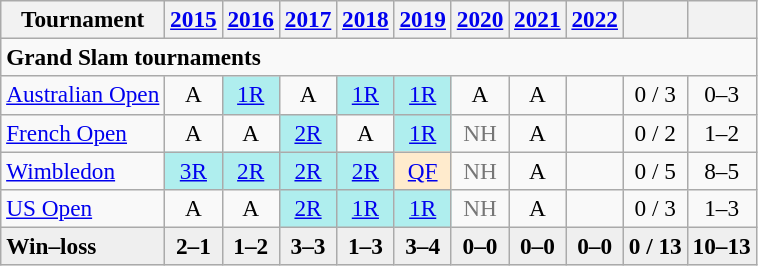<table class=wikitable style=text-align:center;font-size:97%>
<tr>
<th>Tournament</th>
<th><a href='#'>2015</a></th>
<th><a href='#'>2016</a></th>
<th><a href='#'>2017</a></th>
<th><a href='#'>2018</a></th>
<th><a href='#'>2019</a></th>
<th><a href='#'>2020</a></th>
<th><a href='#'>2021</a></th>
<th><a href='#'>2022</a></th>
<th></th>
<th></th>
</tr>
<tr>
<td colspan="11" style="text-align:left"><strong>Grand Slam tournaments</strong></td>
</tr>
<tr>
<td align=left><a href='#'>Australian Open</a></td>
<td>A</td>
<td bgcolor=afeeee><a href='#'>1R</a></td>
<td>A</td>
<td bgcolor=afeeee><a href='#'>1R</a></td>
<td bgcolor=afeeee><a href='#'>1R</a></td>
<td>A</td>
<td>A</td>
<td></td>
<td>0 / 3</td>
<td>0–3</td>
</tr>
<tr>
<td align=left><a href='#'>French Open</a></td>
<td>A</td>
<td>A</td>
<td bgcolor=afeeee><a href='#'>2R</a></td>
<td>A</td>
<td bgcolor=afeeee><a href='#'>1R</a></td>
<td style=color:#767676>NH</td>
<td>A</td>
<td></td>
<td>0 / 2</td>
<td>1–2</td>
</tr>
<tr>
<td align=left><a href='#'>Wimbledon</a></td>
<td bgcolor=afeeee><a href='#'>3R</a></td>
<td bgcolor=afeeee><a href='#'>2R</a></td>
<td bgcolor=afeeee><a href='#'>2R</a></td>
<td bgcolor=afeeee><a href='#'>2R</a></td>
<td bgcolor=ffebcd><a href='#'>QF</a></td>
<td style=color:#767676>NH</td>
<td>A</td>
<td></td>
<td>0 / 5</td>
<td>8–5</td>
</tr>
<tr>
<td align=left><a href='#'>US Open</a></td>
<td>A</td>
<td>A</td>
<td bgcolor=afeeee><a href='#'>2R</a></td>
<td bgcolor=afeeee><a href='#'>1R</a></td>
<td bgcolor=afeeee><a href='#'>1R</a></td>
<td style=color:#767676>NH</td>
<td>A</td>
<td></td>
<td>0 / 3</td>
<td>1–3</td>
</tr>
<tr style=font-weight:bold;background:#efefef>
<td style=text-align:left>Win–loss</td>
<td>2–1</td>
<td>1–2</td>
<td>3–3</td>
<td>1–3</td>
<td>3–4</td>
<td>0–0</td>
<td>0–0</td>
<td>0–0</td>
<td>0 / 13</td>
<td>10–13</td>
</tr>
</table>
